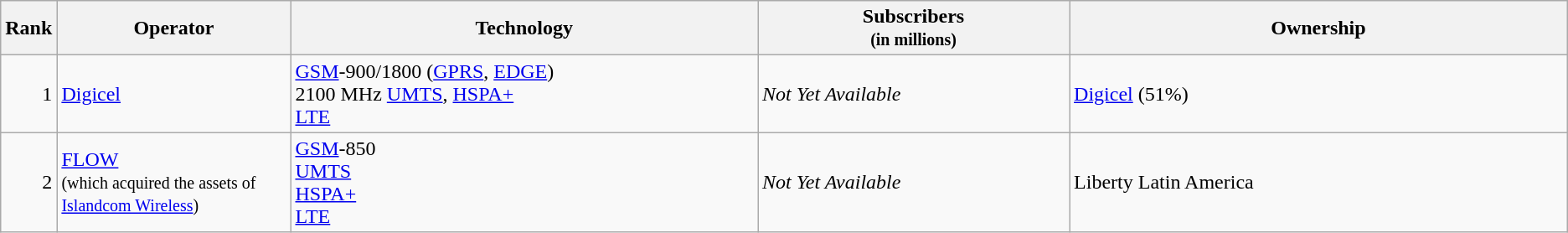<table class="wikitable">
<tr>
<th style="width:3%;">Rank</th>
<th style="width:15%;">Operator</th>
<th style="width:30%;">Technology</th>
<th style="width:20%;">Subscribers<br><small>(in millions)</small></th>
<th style="width:32%;">Ownership</th>
</tr>
<tr>
<td align=right>1</td>
<td><a href='#'>Digicel</a></td>
<td><a href='#'>GSM</a>-900/1800 (<a href='#'>GPRS</a>, <a href='#'>EDGE</a>)<br>2100 MHz <a href='#'>UMTS</a>, <a href='#'>HSPA+</a> <br><a href='#'>LTE</a></td>
<td><em>Not Yet Available</em></td>
<td><a href='#'>Digicel</a> (51%)</td>
</tr>
<tr>
<td align=right>2</td>
<td><a href='#'>FLOW</a> <br><small>(which acquired the assets of <a href='#'>Islandcom Wireless</a>)</small></td>
<td><a href='#'>GSM</a>-850<br><a href='#'>UMTS</a> <br><a href='#'>HSPA+</a> <br><a href='#'>LTE</a></td>
<td><em>Not Yet Available</em></td>
<td>Liberty Latin America</td>
</tr>
</table>
